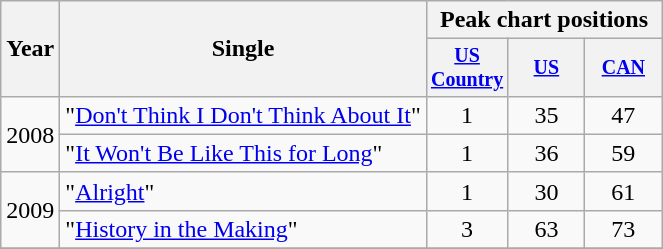<table class="wikitable" style="text-align:center;">
<tr>
<th rowspan=2>Year</th>
<th rowspan=2>Single</th>
<th colspan=3>Peak chart positions</th>
</tr>
<tr style="font-size:smaller;">
<th width="45"><a href='#'>US Country</a></th>
<th width="45"><a href='#'>US</a></th>
<th width="45"><a href='#'>CAN</a></th>
</tr>
<tr>
<td rowspan=2>2008</td>
<td align="left">"<a href='#'>Don't Think I Don't Think About It</a>"</td>
<td>1</td>
<td>35</td>
<td>47</td>
</tr>
<tr>
<td align="left">"<a href='#'>It Won't Be Like This for Long</a>"</td>
<td>1</td>
<td>36</td>
<td>59</td>
</tr>
<tr>
<td rowspan=2>2009</td>
<td align="left">"<a href='#'>Alright</a>"</td>
<td>1</td>
<td>30</td>
<td>61</td>
</tr>
<tr>
<td align="left">"<a href='#'>History in the Making</a>"</td>
<td>3</td>
<td>63</td>
<td>73</td>
</tr>
<tr>
</tr>
</table>
